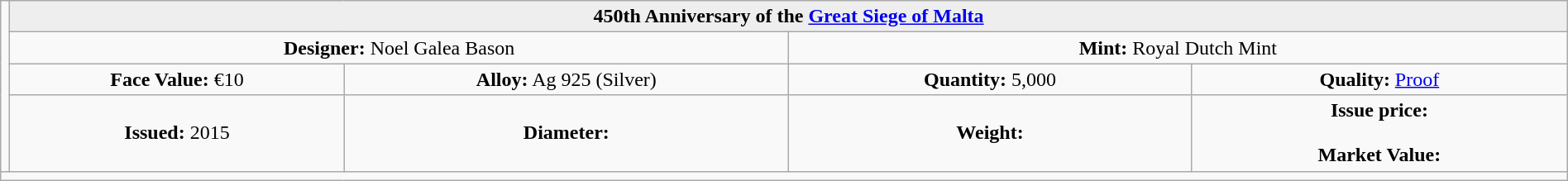<table class="wikitable" width=100%>
<tr>
<td rowspan=4 width="330px" nowrap align=center></td>
<th colspan="4" align=center style="background:#eeeeee;">450th Anniversary of the <a href='#'>Great Siege of Malta</a></th>
</tr>
<tr>
<td colspan="2" width="50%" align=center><strong>Designer:</strong> Noel Galea Bason</td>
<td colspan="2" width="50%" align=center><strong>Mint:</strong> Royal Dutch Mint</td>
</tr>
<tr>
<td align=center><strong>Face Value:</strong> €10</td>
<td align=center><strong>Alloy:</strong> Ag 925 (Silver)</td>
<td align=center><strong>Quantity:</strong> 5,000</td>
<td align=center><strong>Quality:</strong> <a href='#'>Proof</a></td>
</tr>
<tr>
<td align=center><strong>Issued:</strong> 2015</td>
<td align=center><strong>Diameter:</strong> </td>
<td align=center><strong>Weight:</strong> </td>
<td align=center><strong>Issue price:</strong><br><br>
<strong>Market Value:</strong></td>
</tr>
<tr>
<td colspan="5" align=left></td>
</tr>
</table>
